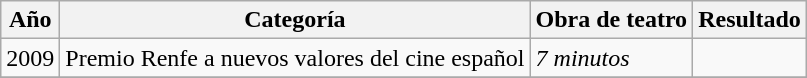<table class="wikitable" !!>
<tr>
<th>Año</th>
<th>Categoría</th>
<th>Obra de teatro</th>
<th>Resultado</th>
</tr>
<tr>
<td>2009</td>
<td>Premio Renfe a nuevos valores del cine español</td>
<td><em>7 minutos</em></td>
<td></td>
</tr>
<tr>
</tr>
</table>
